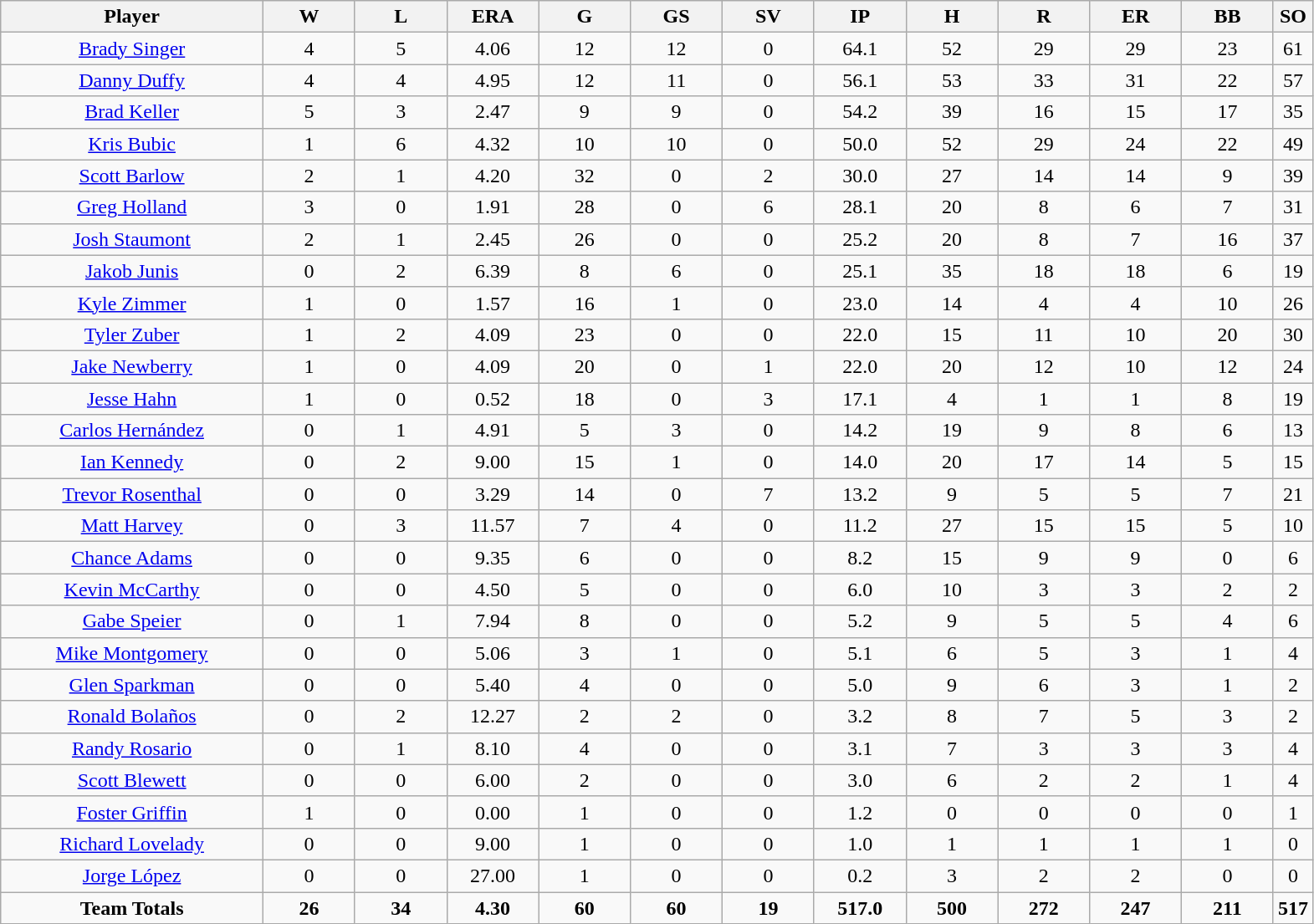<table class=wikitable style="text-align:center">
<tr>
<th bgcolor=#DDDDFF; width="20%">Player</th>
<th bgcolor=#DDDDFF; width="7%">W</th>
<th bgcolor=#DDDDFF; width="7%">L</th>
<th bgcolor=#DDDDFF; width="7%">ERA</th>
<th bgcolor=#DDDDFF; width="7%">G</th>
<th bgcolor=#DDDDFF; width="7%">GS</th>
<th bgcolor=#DDDDFF; width="7%">SV</th>
<th bgcolor=#DDDDFF; width="7%">IP</th>
<th bgcolor=#DDDDFF; width="7%">H</th>
<th bgcolor=#DDDDFF; width="7%">R</th>
<th bgcolor=#DDDDFF; width="7%">ER</th>
<th bgcolor=#DDDDFF; width="7%">BB</th>
<th bgcolor=#DDDDFF; width="7%">SO</th>
</tr>
<tr>
<td><a href='#'>Brady Singer</a></td>
<td>4</td>
<td>5</td>
<td>4.06</td>
<td>12</td>
<td>12</td>
<td>0</td>
<td>64.1</td>
<td>52</td>
<td>29</td>
<td>29</td>
<td>23</td>
<td>61</td>
</tr>
<tr>
<td><a href='#'>Danny Duffy</a></td>
<td>4</td>
<td>4</td>
<td>4.95</td>
<td>12</td>
<td>11</td>
<td>0</td>
<td>56.1</td>
<td>53</td>
<td>33</td>
<td>31</td>
<td>22</td>
<td>57</td>
</tr>
<tr>
<td><a href='#'>Brad Keller</a></td>
<td>5</td>
<td>3</td>
<td>2.47</td>
<td>9</td>
<td>9</td>
<td>0</td>
<td>54.2</td>
<td>39</td>
<td>16</td>
<td>15</td>
<td>17</td>
<td>35</td>
</tr>
<tr>
<td><a href='#'>Kris Bubic</a></td>
<td>1</td>
<td>6</td>
<td>4.32</td>
<td>10</td>
<td>10</td>
<td>0</td>
<td>50.0</td>
<td>52</td>
<td>29</td>
<td>24</td>
<td>22</td>
<td>49</td>
</tr>
<tr>
<td><a href='#'>Scott Barlow</a></td>
<td>2</td>
<td>1</td>
<td>4.20</td>
<td>32</td>
<td>0</td>
<td>2</td>
<td>30.0</td>
<td>27</td>
<td>14</td>
<td>14</td>
<td>9</td>
<td>39</td>
</tr>
<tr>
<td><a href='#'>Greg Holland</a></td>
<td>3</td>
<td>0</td>
<td>1.91</td>
<td>28</td>
<td>0</td>
<td>6</td>
<td>28.1</td>
<td>20</td>
<td>8</td>
<td>6</td>
<td>7</td>
<td>31</td>
</tr>
<tr>
<td><a href='#'>Josh Staumont</a></td>
<td>2</td>
<td>1</td>
<td>2.45</td>
<td>26</td>
<td>0</td>
<td>0</td>
<td>25.2</td>
<td>20</td>
<td>8</td>
<td>7</td>
<td>16</td>
<td>37</td>
</tr>
<tr>
<td><a href='#'>Jakob Junis</a></td>
<td>0</td>
<td>2</td>
<td>6.39</td>
<td>8</td>
<td>6</td>
<td>0</td>
<td>25.1</td>
<td>35</td>
<td>18</td>
<td>18</td>
<td>6</td>
<td>19</td>
</tr>
<tr>
<td><a href='#'>Kyle Zimmer</a></td>
<td>1</td>
<td>0</td>
<td>1.57</td>
<td>16</td>
<td>1</td>
<td>0</td>
<td>23.0</td>
<td>14</td>
<td>4</td>
<td>4</td>
<td>10</td>
<td>26</td>
</tr>
<tr>
<td><a href='#'>Tyler Zuber</a></td>
<td>1</td>
<td>2</td>
<td>4.09</td>
<td>23</td>
<td>0</td>
<td>0</td>
<td>22.0</td>
<td>15</td>
<td>11</td>
<td>10</td>
<td>20</td>
<td>30</td>
</tr>
<tr>
<td><a href='#'>Jake Newberry</a></td>
<td>1</td>
<td>0</td>
<td>4.09</td>
<td>20</td>
<td>0</td>
<td>1</td>
<td>22.0</td>
<td>20</td>
<td>12</td>
<td>10</td>
<td>12</td>
<td>24</td>
</tr>
<tr>
<td><a href='#'>Jesse Hahn</a></td>
<td>1</td>
<td>0</td>
<td>0.52</td>
<td>18</td>
<td>0</td>
<td>3</td>
<td>17.1</td>
<td>4</td>
<td>1</td>
<td>1</td>
<td>8</td>
<td>19</td>
</tr>
<tr>
<td><a href='#'>Carlos Hernández</a></td>
<td>0</td>
<td>1</td>
<td>4.91</td>
<td>5</td>
<td>3</td>
<td>0</td>
<td>14.2</td>
<td>19</td>
<td>9</td>
<td>8</td>
<td>6</td>
<td>13</td>
</tr>
<tr>
<td><a href='#'>Ian Kennedy</a></td>
<td>0</td>
<td>2</td>
<td>9.00</td>
<td>15</td>
<td>1</td>
<td>0</td>
<td>14.0</td>
<td>20</td>
<td>17</td>
<td>14</td>
<td>5</td>
<td>15</td>
</tr>
<tr>
<td><a href='#'>Trevor Rosenthal</a></td>
<td>0</td>
<td>0</td>
<td>3.29</td>
<td>14</td>
<td>0</td>
<td>7</td>
<td>13.2</td>
<td>9</td>
<td>5</td>
<td>5</td>
<td>7</td>
<td>21</td>
</tr>
<tr>
<td><a href='#'>Matt Harvey</a></td>
<td>0</td>
<td>3</td>
<td>11.57</td>
<td>7</td>
<td>4</td>
<td>0</td>
<td>11.2</td>
<td>27</td>
<td>15</td>
<td>15</td>
<td>5</td>
<td>10</td>
</tr>
<tr>
<td><a href='#'>Chance Adams</a></td>
<td>0</td>
<td>0</td>
<td>9.35</td>
<td>6</td>
<td>0</td>
<td>0</td>
<td>8.2</td>
<td>15</td>
<td>9</td>
<td>9</td>
<td>0</td>
<td>6</td>
</tr>
<tr>
<td><a href='#'>Kevin McCarthy</a></td>
<td>0</td>
<td>0</td>
<td>4.50</td>
<td>5</td>
<td>0</td>
<td>0</td>
<td>6.0</td>
<td>10</td>
<td>3</td>
<td>3</td>
<td>2</td>
<td>2</td>
</tr>
<tr>
<td><a href='#'>Gabe Speier</a></td>
<td>0</td>
<td>1</td>
<td>7.94</td>
<td>8</td>
<td>0</td>
<td>0</td>
<td>5.2</td>
<td>9</td>
<td>5</td>
<td>5</td>
<td>4</td>
<td>6</td>
</tr>
<tr>
<td><a href='#'>Mike Montgomery</a></td>
<td>0</td>
<td>0</td>
<td>5.06</td>
<td>3</td>
<td>1</td>
<td>0</td>
<td>5.1</td>
<td>6</td>
<td>5</td>
<td>3</td>
<td>1</td>
<td>4</td>
</tr>
<tr>
<td><a href='#'>Glen Sparkman</a></td>
<td>0</td>
<td>0</td>
<td>5.40</td>
<td>4</td>
<td>0</td>
<td>0</td>
<td>5.0</td>
<td>9</td>
<td>6</td>
<td>3</td>
<td>1</td>
<td>2</td>
</tr>
<tr>
<td><a href='#'>Ronald Bolaños</a></td>
<td>0</td>
<td>2</td>
<td>12.27</td>
<td>2</td>
<td>2</td>
<td>0</td>
<td>3.2</td>
<td>8</td>
<td>7</td>
<td>5</td>
<td>3</td>
<td>2</td>
</tr>
<tr>
<td><a href='#'>Randy Rosario</a></td>
<td>0</td>
<td>1</td>
<td>8.10</td>
<td>4</td>
<td>0</td>
<td>0</td>
<td>3.1</td>
<td>7</td>
<td>3</td>
<td>3</td>
<td>3</td>
<td>4</td>
</tr>
<tr>
<td><a href='#'>Scott Blewett</a></td>
<td>0</td>
<td>0</td>
<td>6.00</td>
<td>2</td>
<td>0</td>
<td>0</td>
<td>3.0</td>
<td>6</td>
<td>2</td>
<td>2</td>
<td>1</td>
<td>4</td>
</tr>
<tr>
<td><a href='#'>Foster Griffin</a></td>
<td>1</td>
<td>0</td>
<td>0.00</td>
<td>1</td>
<td>0</td>
<td>0</td>
<td>1.2</td>
<td>0</td>
<td>0</td>
<td>0</td>
<td>0</td>
<td>1</td>
</tr>
<tr>
<td><a href='#'>Richard Lovelady</a></td>
<td>0</td>
<td>0</td>
<td>9.00</td>
<td>1</td>
<td>0</td>
<td>0</td>
<td>1.0</td>
<td>1</td>
<td>1</td>
<td>1</td>
<td>1</td>
<td>0</td>
</tr>
<tr>
<td><a href='#'>Jorge López</a></td>
<td>0</td>
<td>0</td>
<td>27.00</td>
<td>1</td>
<td>0</td>
<td>0</td>
<td>0.2</td>
<td>3</td>
<td>2</td>
<td>2</td>
<td>0</td>
<td>0</td>
</tr>
<tr>
<td><strong>Team Totals</strong></td>
<td><strong>26</strong></td>
<td><strong>34</strong></td>
<td><strong>4.30</strong></td>
<td><strong>60</strong></td>
<td><strong>60</strong></td>
<td><strong>19</strong></td>
<td><strong>517.0</strong></td>
<td><strong>500</strong></td>
<td><strong>272</strong></td>
<td><strong>247</strong></td>
<td><strong>211</strong></td>
<td><strong>517</strong></td>
</tr>
</table>
